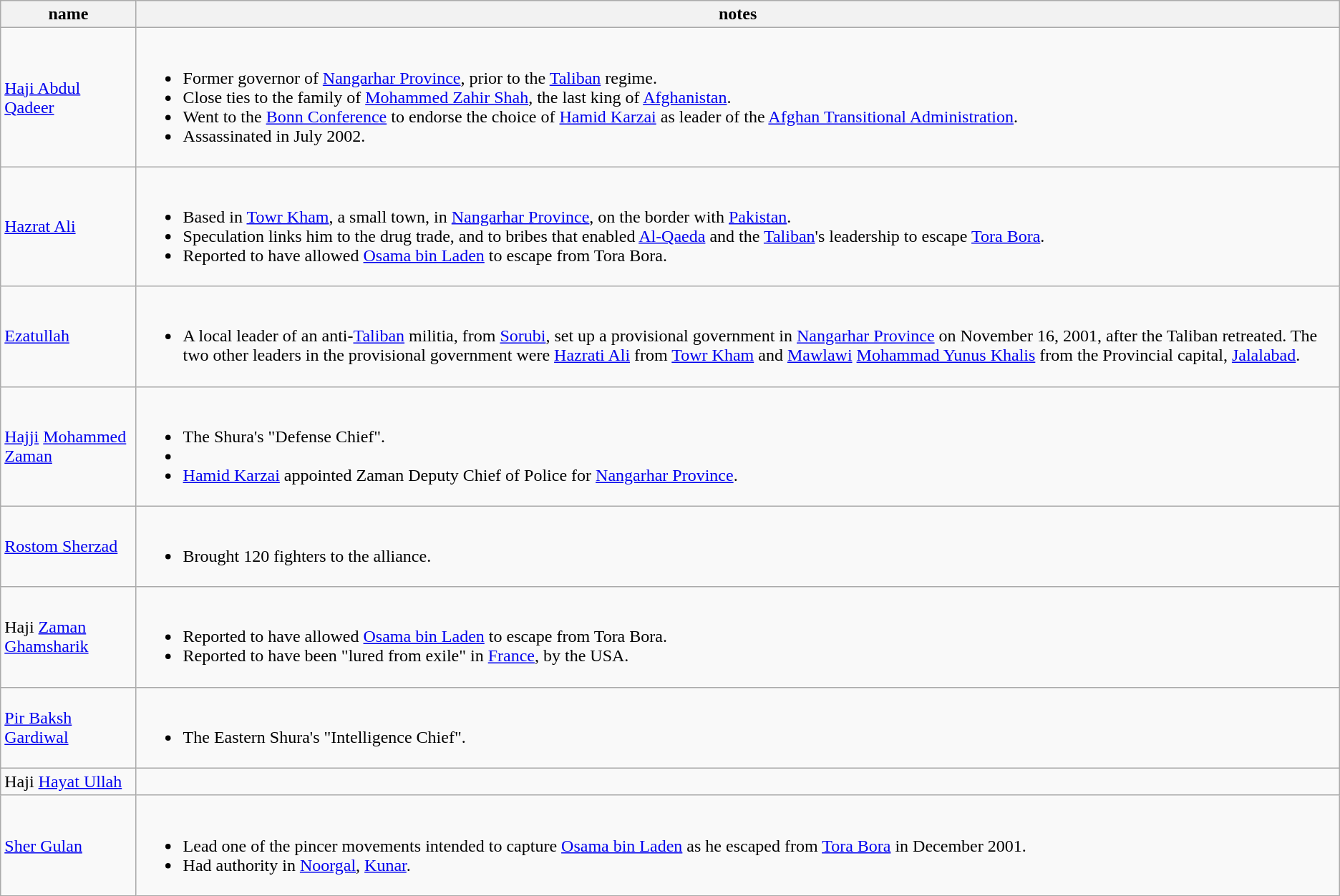<table class="wikitable">
<tr>
<th><strong>name</strong></th>
<th><strong>notes</strong></th>
</tr>
<tr>
<td><a href='#'>Haji Abdul Qadeer</a></td>
<td><br><ul><li>Former governor of <a href='#'>Nangarhar Province</a>, prior to the <a href='#'>Taliban</a> regime.</li><li>Close ties to the family of <a href='#'>Mohammed Zahir Shah</a>, the last king of <a href='#'>Afghanistan</a>.</li><li>Went to the <a href='#'>Bonn Conference</a> to endorse the choice of <a href='#'>Hamid Karzai</a> as leader of the <a href='#'>Afghan Transitional Administration</a>.</li><li>Assassinated in July 2002.</li></ul></td>
</tr>
<tr>
<td><a href='#'>Hazrat Ali</a></td>
<td><br><ul><li>Based in <a href='#'>Towr Kham</a>, a small town, in <a href='#'>Nangarhar Province</a>, on the border with <a href='#'>Pakistan</a>.</li><li>Speculation links him to the drug trade, and to bribes that enabled <a href='#'>Al-Qaeda</a> and the <a href='#'>Taliban</a>'s leadership to escape <a href='#'>Tora Bora</a>.</li><li>Reported to have allowed <a href='#'>Osama bin Laden</a> to escape from Tora Bora.</li></ul></td>
</tr>
<tr>
<td><a href='#'>Ezatullah</a></td>
<td><br><ul><li>A local leader of an anti-<a href='#'>Taliban</a> militia, from <a href='#'>Sorubi</a>, set up a provisional government in <a href='#'>Nangarhar Province</a> on November 16, 2001, after the Taliban retreated. The two other leaders in the provisional government were <a href='#'>Hazrati Ali</a> from <a href='#'>Towr Kham</a> and <a href='#'>Mawlawi</a> <a href='#'>Mohammad Yunus Khalis</a> from the Provincial capital, <a href='#'>Jalalabad</a>.</li></ul></td>
</tr>
<tr>
<td><a href='#'>Hajji</a> <a href='#'>Mohammed Zaman</a></td>
<td><br><ul><li>The Shura's "Defense Chief".</li><li></li><li><a href='#'>Hamid Karzai</a> appointed Zaman Deputy Chief of Police for <a href='#'>Nangarhar Province</a>.</li></ul></td>
</tr>
<tr>
<td><a href='#'>Rostom Sherzad</a></td>
<td><br><ul><li>Brought 120 fighters to the alliance.</li></ul></td>
</tr>
<tr>
<td>Haji <a href='#'>Zaman Ghamsharik</a></td>
<td><br><ul><li>Reported to have allowed <a href='#'>Osama bin Laden</a> to escape from Tora Bora.</li><li>Reported to have been "lured from exile" in <a href='#'>France</a>, by the USA.</li></ul></td>
</tr>
<tr>
<td><a href='#'>Pir Baksh Gardiwal</a></td>
<td><br><ul><li>The Eastern Shura's "Intelligence Chief".</li></ul></td>
</tr>
<tr>
<td>Haji <a href='#'>Hayat Ullah</a></td>
<td></td>
</tr>
<tr>
<td><a href='#'>Sher Gulan</a></td>
<td><br><ul><li>Lead one of the pincer movements intended to capture <a href='#'>Osama bin Laden</a> as he escaped from <a href='#'>Tora Bora</a> in December 2001.</li><li>Had authority in <a href='#'>Noorgal</a>, <a href='#'>Kunar</a>.</li></ul></td>
</tr>
</table>
